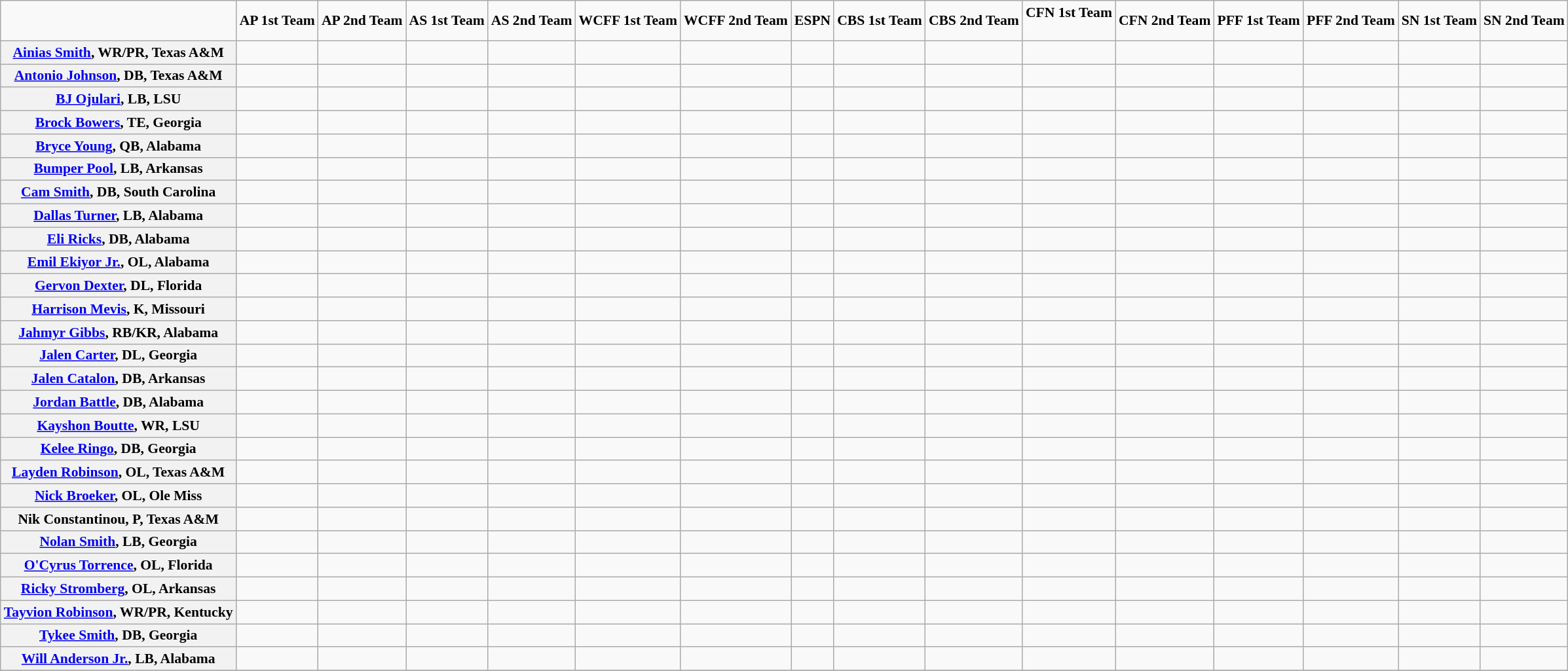<table class="wikitable" style="white-space:nowrap; font-size:90%;">
<tr>
<td></td>
<td><strong>AP 1st Team</strong></td>
<td><strong>AP 2nd Team</strong></td>
<td><strong>AS 1st Team</strong></td>
<td><strong>AS 2nd Team</strong></td>
<td><strong>WCFF 1st Team</strong></td>
<td><strong>WCFF 2nd Team</strong></td>
<td><strong>ESPN</strong></td>
<td><strong>CBS 1st Team</strong></td>
<td><strong>CBS 2nd Team</strong></td>
<td><strong>CFN 1st Team</strong><br><br></td>
<td><strong>CFN 2nd Team</strong></td>
<td><strong>PFF 1st Team</strong></td>
<td><strong>PFF 2nd Team</strong></td>
<td><strong>SN 1st Team</strong></td>
<td><strong>SN 2nd Team</strong></td>
</tr>
<tr>
<th><a href='#'>Ainias Smith</a>, WR/PR, Texas A&M</th>
<td></td>
<td></td>
<td></td>
<td></td>
<td></td>
<td></td>
<td></td>
<td></td>
<td></td>
<td></td>
<td></td>
<td></td>
<td></td>
<td></td>
<td></td>
</tr>
<tr>
<th><a href='#'>Antonio Johnson</a>, DB, Texas A&M</th>
<td></td>
<td></td>
<td></td>
<td></td>
<td></td>
<td></td>
<td></td>
<td></td>
<td></td>
<td></td>
<td></td>
<td></td>
<td></td>
<td></td>
<td></td>
</tr>
<tr>
<th><a href='#'>BJ Ojulari</a>, LB, LSU</th>
<td></td>
<td></td>
<td></td>
<td></td>
<td></td>
<td></td>
<td></td>
<td></td>
<td></td>
<td></td>
<td></td>
<td></td>
<td></td>
<td></td>
<td></td>
</tr>
<tr>
<th><a href='#'>Brock Bowers</a>, TE, Georgia</th>
<td></td>
<td></td>
<td></td>
<td></td>
<td></td>
<td></td>
<td></td>
<td></td>
<td></td>
<td></td>
<td></td>
<td></td>
<td></td>
<td></td>
<td></td>
</tr>
<tr>
<th><a href='#'>Bryce Young</a>, QB, Alabama</th>
<td></td>
<td></td>
<td></td>
<td></td>
<td></td>
<td></td>
<td></td>
<td></td>
<td></td>
<td></td>
<td></td>
<td></td>
<td></td>
<td></td>
<td></td>
</tr>
<tr>
<th><a href='#'>Bumper Pool</a>, LB, Arkansas</th>
<td></td>
<td></td>
<td></td>
<td></td>
<td></td>
<td></td>
<td></td>
<td></td>
<td></td>
<td></td>
<td></td>
<td></td>
<td></td>
<td></td>
<td></td>
</tr>
<tr>
<th><a href='#'>Cam Smith</a>, DB, South Carolina</th>
<td></td>
<td></td>
<td></td>
<td></td>
<td></td>
<td></td>
<td></td>
<td></td>
<td></td>
<td></td>
<td></td>
<td></td>
<td></td>
<td></td>
<td></td>
</tr>
<tr>
<th><a href='#'>Dallas Turner</a>, LB, Alabama</th>
<td></td>
<td></td>
<td></td>
<td></td>
<td></td>
<td></td>
<td></td>
<td></td>
<td></td>
<td></td>
<td></td>
<td></td>
<td></td>
<td></td>
<td></td>
</tr>
<tr>
<th><a href='#'>Eli Ricks</a>, DB, Alabama</th>
<td></td>
<td></td>
<td></td>
<td></td>
<td></td>
<td></td>
<td></td>
<td></td>
<td></td>
<td></td>
<td></td>
<td></td>
<td></td>
<td></td>
<td></td>
</tr>
<tr>
<th><a href='#'>Emil Ekiyor Jr.</a>, OL, Alabama</th>
<td></td>
<td></td>
<td></td>
<td></td>
<td></td>
<td></td>
<td></td>
<td></td>
<td></td>
<td></td>
<td></td>
<td></td>
<td></td>
<td></td>
<td></td>
</tr>
<tr>
<th><a href='#'>Gervon Dexter</a>, DL, Florida</th>
<td></td>
<td></td>
<td></td>
<td></td>
<td></td>
<td></td>
<td></td>
<td></td>
<td></td>
<td></td>
<td></td>
<td></td>
<td></td>
<td></td>
<td></td>
</tr>
<tr>
<th><a href='#'>Harrison Mevis</a>, K, Missouri</th>
<td></td>
<td></td>
<td></td>
<td></td>
<td></td>
<td></td>
<td></td>
<td></td>
<td></td>
<td></td>
<td></td>
<td></td>
<td></td>
<td></td>
<td></td>
</tr>
<tr>
<th><a href='#'>Jahmyr Gibbs</a>, RB/KR, Alabama</th>
<td></td>
<td></td>
<td></td>
<td></td>
<td></td>
<td></td>
<td></td>
<td></td>
<td></td>
<td></td>
<td></td>
<td></td>
<td></td>
<td></td>
<td></td>
</tr>
<tr>
<th><a href='#'>Jalen Carter</a>, DL, Georgia</th>
<td></td>
<td></td>
<td></td>
<td></td>
<td></td>
<td></td>
<td></td>
<td></td>
<td></td>
<td></td>
<td></td>
<td></td>
<td></td>
<td></td>
<td></td>
</tr>
<tr>
<th><a href='#'>Jalen Catalon</a>, DB, Arkansas</th>
<td></td>
<td></td>
<td></td>
<td></td>
<td></td>
<td></td>
<td></td>
<td></td>
<td></td>
<td></td>
<td></td>
<td></td>
<td></td>
<td></td>
<td></td>
</tr>
<tr>
<th><a href='#'>Jordan Battle</a>, DB, Alabama</th>
<td></td>
<td></td>
<td></td>
<td></td>
<td></td>
<td></td>
<td></td>
<td></td>
<td></td>
<td></td>
<td></td>
<td></td>
<td></td>
<td></td>
<td></td>
</tr>
<tr>
<th><a href='#'>Kayshon Boutte</a>, WR, LSU</th>
<td></td>
<td></td>
<td></td>
<td></td>
<td></td>
<td></td>
<td></td>
<td></td>
<td></td>
<td></td>
<td></td>
<td></td>
<td></td>
<td></td>
<td></td>
</tr>
<tr>
<th><a href='#'>Kelee Ringo</a>, DB, Georgia</th>
<td></td>
<td></td>
<td></td>
<td></td>
<td></td>
<td></td>
<td></td>
<td></td>
<td></td>
<td></td>
<td></td>
<td></td>
<td></td>
<td></td>
<td></td>
</tr>
<tr>
<th><a href='#'>Layden Robinson</a>, OL, Texas A&M</th>
<td></td>
<td></td>
<td></td>
<td></td>
<td></td>
<td></td>
<td></td>
<td></td>
<td></td>
<td></td>
<td></td>
<td></td>
<td></td>
<td></td>
<td></td>
</tr>
<tr>
<th><a href='#'>Nick Broeker</a>, OL, Ole Miss</th>
<td></td>
<td></td>
<td></td>
<td></td>
<td></td>
<td></td>
<td></td>
<td></td>
<td></td>
<td></td>
<td></td>
<td></td>
<td></td>
<td></td>
<td></td>
</tr>
<tr>
<th>Nik Constantinou, P, Texas A&M</th>
<td></td>
<td></td>
<td></td>
<td></td>
<td></td>
<td></td>
<td></td>
<td></td>
<td></td>
<td></td>
<td></td>
<td></td>
<td></td>
<td></td>
<td></td>
</tr>
<tr>
<th><a href='#'>Nolan Smith</a>, LB, Georgia</th>
<td></td>
<td></td>
<td></td>
<td></td>
<td></td>
<td></td>
<td></td>
<td></td>
<td></td>
<td></td>
<td></td>
<td></td>
<td></td>
<td></td>
<td></td>
</tr>
<tr>
<th><a href='#'>O'Cyrus Torrence</a>, OL, Florida</th>
<td></td>
<td></td>
<td></td>
<td></td>
<td></td>
<td></td>
<td></td>
<td></td>
<td></td>
<td></td>
<td></td>
<td></td>
<td></td>
<td></td>
<td></td>
</tr>
<tr>
<th><a href='#'>Ricky Stromberg</a>, OL, Arkansas</th>
<td></td>
<td></td>
<td></td>
<td></td>
<td></td>
<td></td>
<td></td>
<td></td>
<td></td>
<td></td>
<td></td>
<td></td>
<td></td>
<td></td>
<td></td>
</tr>
<tr>
<th><a href='#'>Tayvion Robinson</a>, WR/PR, Kentucky</th>
<td></td>
<td></td>
<td></td>
<td></td>
<td></td>
<td></td>
<td></td>
<td></td>
<td></td>
<td></td>
<td></td>
<td></td>
<td></td>
<td></td>
<td></td>
</tr>
<tr>
<th><a href='#'>Tykee Smith</a>, DB, Georgia</th>
<td></td>
<td></td>
<td></td>
<td></td>
<td></td>
<td></td>
<td></td>
<td></td>
<td></td>
<td></td>
<td></td>
<td></td>
<td></td>
<td></td>
<td></td>
</tr>
<tr>
<th><a href='#'>Will Anderson Jr.</a>, LB, Alabama</th>
<td></td>
<td></td>
<td></td>
<td></td>
<td></td>
<td></td>
<td></td>
<td></td>
<td></td>
<td></td>
<td></td>
<td></td>
<td></td>
<td></td>
<td></td>
</tr>
<tr>
</tr>
</table>
